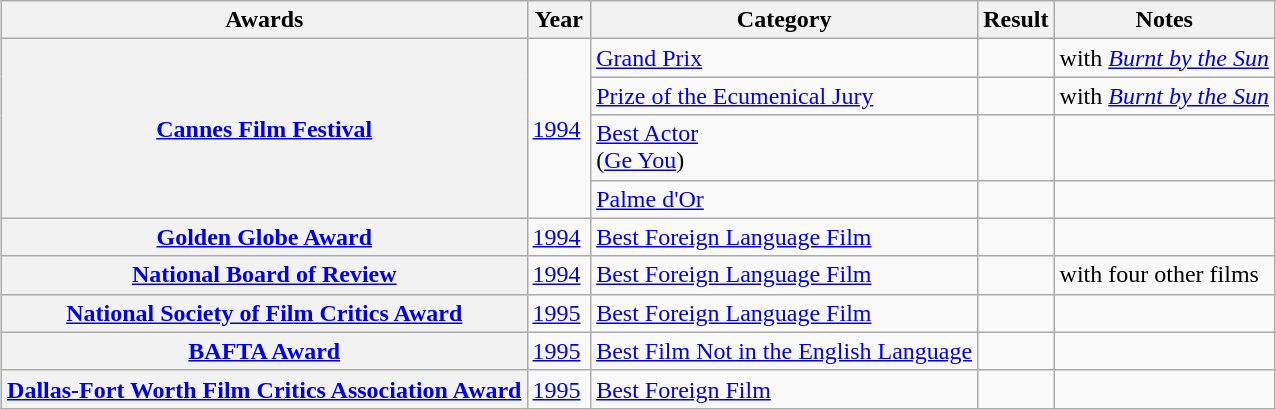<table class="wikitable plainrowheaders" style="margin:1em auto;">
<tr>
<th>Awards</th>
<th width="5%">Year</th>
<th>Category</th>
<th>Result</th>
<th>Notes</th>
</tr>
<tr>
<th scope="row" rowspan="4"><a href='#'>Cannes Film Festival</a></th>
<td rowspan="4"><a href='#'>1994</a></td>
<td><a href='#'>Grand Prix</a></td>
<td></td>
<td>with <em><a href='#'>Burnt by the Sun</a></em></td>
</tr>
<tr>
<td><a href='#'>Prize of the Ecumenical Jury</a></td>
<td></td>
<td>with <em><a href='#'>Burnt by the Sun</a></em></td>
</tr>
<tr>
<td><a href='#'>Best Actor</a><br>(<a href='#'>Ge You</a>)</td>
<td></td>
<td></td>
</tr>
<tr>
<td><a href='#'>Palme d'Or</a></td>
<td></td>
<td></td>
</tr>
<tr>
<th scope="row"><a href='#'>Golden Globe Award</a></th>
<td><a href='#'>1994</a></td>
<td><a href='#'>Best Foreign Language Film</a></td>
<td></td>
<td></td>
</tr>
<tr>
<th scope="row"><a href='#'>National Board of Review</a></th>
<td><a href='#'>1994</a></td>
<td><a href='#'>Best Foreign Language Film</a></td>
<td></td>
<td>with four other films</td>
</tr>
<tr>
<th scope="row"><a href='#'>National Society of Film Critics Award</a></th>
<td><a href='#'>1995</a></td>
<td><a href='#'>Best Foreign Language Film</a></td>
<td></td>
<td></td>
</tr>
<tr>
<th scope="row"><a href='#'>BAFTA Award</a></th>
<td><a href='#'>1995</a></td>
<td><a href='#'>Best Film Not in the English Language</a></td>
<td></td>
<td></td>
</tr>
<tr>
<th scope="row"><a href='#'>Dallas-Fort Worth Film Critics Association Award</a></th>
<td><a href='#'>1995</a></td>
<td><a href='#'>Best Foreign Film</a></td>
<td></td>
<td></td>
</tr>
</table>
